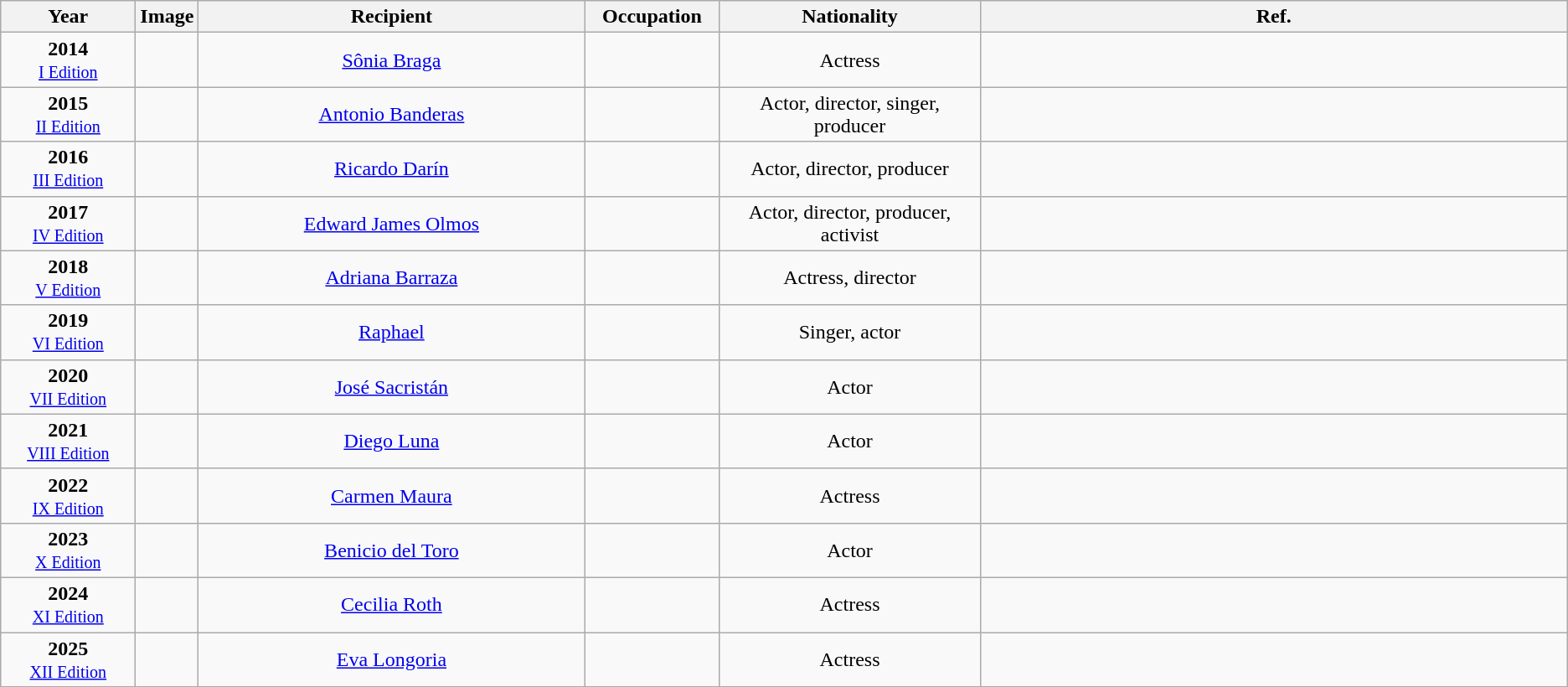<table class="wikitable sortable plainrowheaders" style="text-align:center;">
<tr>
<th width=100>Year</th>
<th class=unsortable width=100>Image</th>
<th width=300>Recipient</th>
<th width=100>Occupation</th>
<th width=200>Nationality</th>
<th class=unsortable>Ref.</th>
</tr>
<tr>
<td><strong>2014</strong><br><small><a href='#'>I Edition</a></small></td>
<td width=2%></td>
<td><a href='#'>Sônia Braga</a></td>
<td></td>
<td>Actress</td>
<td></td>
</tr>
<tr>
<td><strong>2015</strong><br><small><a href='#'>II Edition</a></small></td>
<td width=2%></td>
<td><a href='#'>Antonio Banderas</a></td>
<td></td>
<td>Actor, director, singer, producer</td>
<td></td>
</tr>
<tr>
<td><strong>2016</strong><br><small><a href='#'>III Edition</a></small></td>
<td width=2%></td>
<td><a href='#'>Ricardo Darín</a></td>
<td></td>
<td>Actor, director, producer</td>
<td></td>
</tr>
<tr>
<td><strong>2017</strong><br><small><a href='#'>IV Edition</a></small></td>
<td width=2%></td>
<td><a href='#'>Edward James Olmos</a></td>
<td></td>
<td>Actor, director, producer, activist</td>
<td></td>
</tr>
<tr>
<td><strong>2018</strong><br><small><a href='#'>V Edition</a></small></td>
<td width=2%></td>
<td><a href='#'>Adriana Barraza</a></td>
<td></td>
<td>Actress, director</td>
<td></td>
</tr>
<tr>
<td><strong>2019</strong><br><small><a href='#'>VI Edition</a></small></td>
<td width=2%></td>
<td><a href='#'>Raphael</a></td>
<td></td>
<td>Singer, actor</td>
<td></td>
</tr>
<tr>
<td><strong>2020</strong><br><small><a href='#'>VII Edition</a></small></td>
<td width=2%></td>
<td><a href='#'>José Sacristán</a></td>
<td></td>
<td>Actor</td>
<td></td>
</tr>
<tr>
<td><strong>2021</strong><br><small><a href='#'>VIII Edition</a></small></td>
<td width=2%></td>
<td><a href='#'>Diego Luna</a></td>
<td></td>
<td>Actor</td>
<td></td>
</tr>
<tr>
<td><strong>2022</strong><br><small><a href='#'>IX Edition</a></small></td>
<td width=2%></td>
<td><a href='#'>Carmen Maura</a></td>
<td></td>
<td>Actress</td>
<td></td>
</tr>
<tr>
<td><strong>2023</strong><br><small><a href='#'>X Edition</a></small></td>
<td width=2%></td>
<td><a href='#'>Benicio del Toro</a></td>
<td></td>
<td>Actor</td>
<td></td>
</tr>
<tr>
<td><strong>2024</strong><br><small><a href='#'>XI Edition</a></small></td>
<td width=2%></td>
<td><a href='#'>Cecilia Roth</a></td>
<td></td>
<td>Actress</td>
<td></td>
</tr>
<tr>
<td><strong>2025</strong><br><small><a href='#'>XII Edition</a></small></td>
<td width=2%></td>
<td><a href='#'>Eva Longoria</a></td>
<td></td>
<td>Actress</td>
<td></td>
</tr>
<tr>
</tr>
</table>
